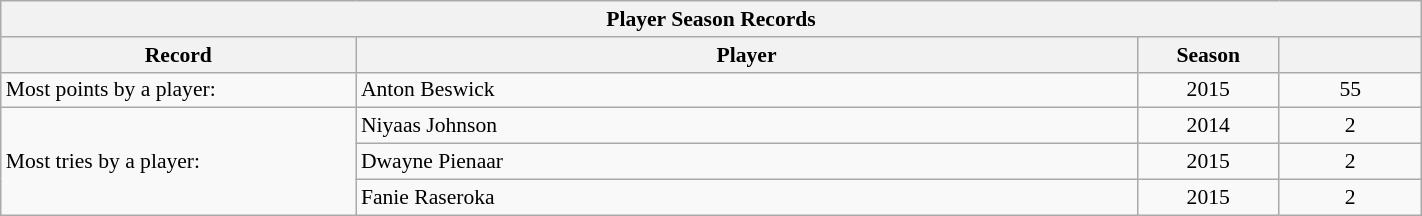<table class="wikitable collapsible" style="text-align:left; font-size:90%; width:75%;">
<tr>
<th colspan="4">Player Season Records</th>
</tr>
<tr>
<th style="width:25%;">Record</th>
<th style="width:55%;">Player</th>
<th style="width:10%;">Season</th>
<th style="width:10%;"><br></th>
</tr>
<tr>
<td>Most points by a player:</td>
<td>Anton Beswick</td>
<td style="text-align:center">2015</td>
<td style="text-align:center">55</td>
</tr>
<tr>
<td rowspan=3>Most tries by a player:</td>
<td>Niyaas Johnson</td>
<td style="text-align:center">2014</td>
<td style="text-align:center">2</td>
</tr>
<tr>
<td>Dwayne Pienaar</td>
<td style="text-align:center">2015</td>
<td style="text-align:center">2</td>
</tr>
<tr>
<td>Fanie Raseroka</td>
<td style="text-align:center">2015</td>
<td style="text-align:center">2</td>
</tr>
</table>
